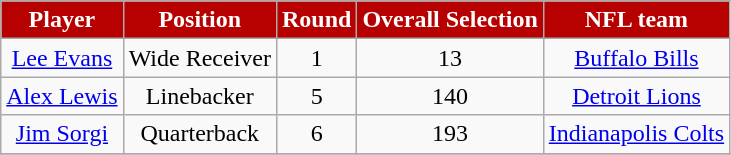<table class="wikitable" style="text-align:center">
<tr style="background:#B70101; color:#fff;">
<td><strong>Player</strong></td>
<td><strong>Position</strong></td>
<td><strong>Round</strong></td>
<td><strong>Overall Selection</strong></td>
<td><strong>NFL team</strong></td>
</tr>
<tr>
<td><a href='#'>Lee Evans</a></td>
<td>Wide Receiver</td>
<td>1</td>
<td>13</td>
<td><a href='#'>Buffalo Bills</a></td>
</tr>
<tr>
<td><a href='#'>Alex Lewis</a></td>
<td>Linebacker</td>
<td>5</td>
<td>140</td>
<td><a href='#'>Detroit Lions</a></td>
</tr>
<tr>
<td><a href='#'>Jim Sorgi</a></td>
<td>Quarterback</td>
<td>6</td>
<td>193</td>
<td><a href='#'>Indianapolis Colts</a></td>
</tr>
<tr>
</tr>
</table>
